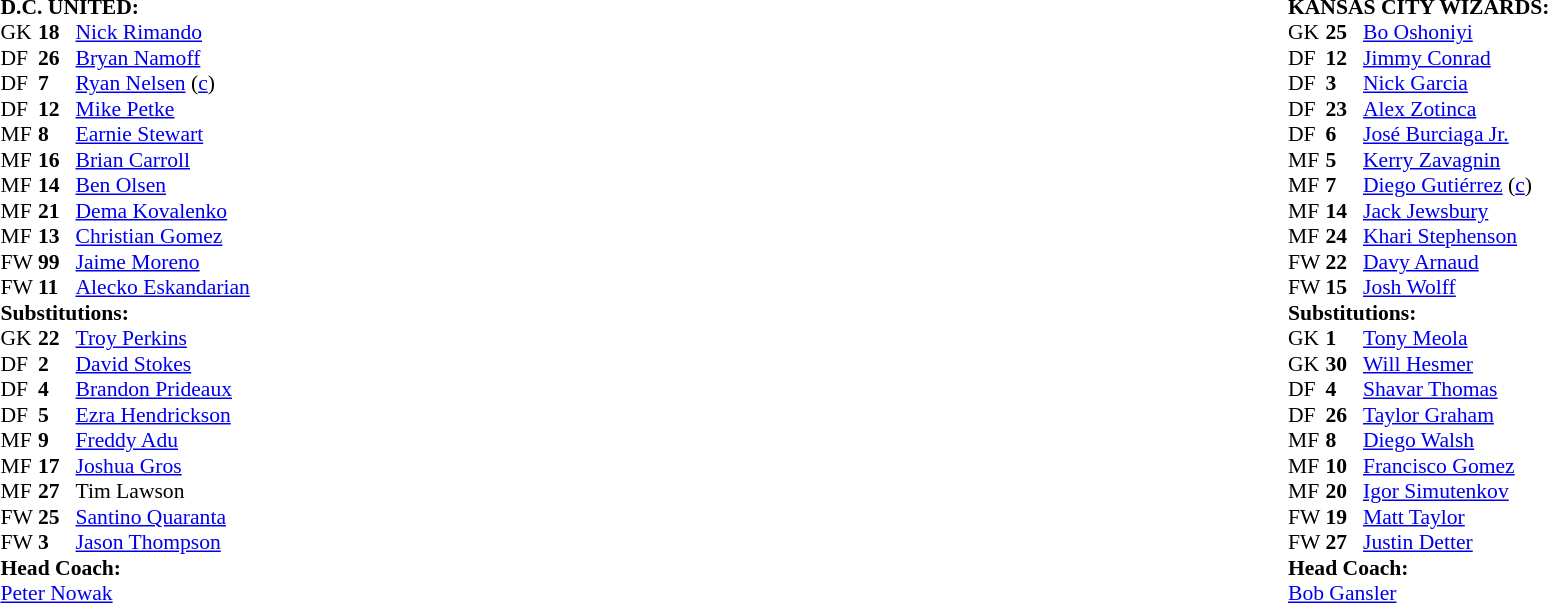<table style="width:100%;">
<tr>
<td style="vertical-align:top; width:50%;"><br><table style="font-size: 90%" cellspacing="0" cellpadding="0">
<tr>
<td colspan=4><br><strong>D.C. UNITED:</strong></td>
</tr>
<tr>
<th width=25></th>
<th width=25></th>
</tr>
<tr>
<td>GK</td>
<td><strong>18</strong></td>
<td> <a href='#'>Nick Rimando</a></td>
</tr>
<tr>
<td>DF</td>
<td><strong>26</strong></td>
<td> <a href='#'>Bryan Namoff</a></td>
<td></td>
</tr>
<tr>
<td>DF</td>
<td><strong>7</strong></td>
<td> <a href='#'>Ryan Nelsen</a> (<a href='#'>c</a>)</td>
</tr>
<tr>
<td>DF</td>
<td><strong>12</strong></td>
<td> <a href='#'>Mike Petke</a></td>
</tr>
<tr>
<td>MF</td>
<td><strong>8</strong></td>
<td> <a href='#'>Earnie Stewart</a></td>
<td></td>
<td></td>
</tr>
<tr>
<td>MF</td>
<td><strong>16</strong></td>
<td> <a href='#'>Brian Carroll</a></td>
</tr>
<tr>
<td>MF</td>
<td><strong>14</strong></td>
<td> <a href='#'>Ben Olsen</a></td>
<td></td>
</tr>
<tr>
<td>MF</td>
<td><strong>21</strong></td>
<td> <a href='#'>Dema Kovalenko</a></td>
<td></td>
</tr>
<tr>
<td>MF</td>
<td><strong>13</strong></td>
<td> <a href='#'>Christian Gomez</a></td>
<td></td>
<td></td>
</tr>
<tr>
<td>FW</td>
<td><strong>99</strong></td>
<td> <a href='#'>Jaime Moreno</a></td>
</tr>
<tr>
<td>FW</td>
<td><strong>11</strong></td>
<td> <a href='#'>Alecko Eskandarian</a></td>
<td></td>
<td></td>
</tr>
<tr>
<td colspan=3><strong>Substitutions:</strong></td>
</tr>
<tr>
<td>GK</td>
<td><strong>22</strong></td>
<td> <a href='#'>Troy Perkins</a></td>
</tr>
<tr>
<td>DF</td>
<td><strong>2</strong></td>
<td> <a href='#'>David Stokes</a></td>
</tr>
<tr>
<td>DF</td>
<td><strong>4</strong></td>
<td> <a href='#'>Brandon Prideaux</a></td>
<td></td>
<td></td>
</tr>
<tr>
<td>DF</td>
<td><strong>5</strong></td>
<td> <a href='#'>Ezra Hendrickson</a></td>
</tr>
<tr>
<td>MF</td>
<td><strong>9</strong></td>
<td> <a href='#'>Freddy Adu</a></td>
<td></td>
<td></td>
</tr>
<tr>
<td>MF</td>
<td><strong>17</strong></td>
<td> <a href='#'>Joshua Gros</a></td>
<td></td>
<td></td>
</tr>
<tr>
<td>MF</td>
<td><strong>27</strong></td>
<td> Tim Lawson</td>
</tr>
<tr>
<td>FW</td>
<td><strong>25</strong></td>
<td> <a href='#'>Santino Quaranta</a></td>
</tr>
<tr>
<td>FW</td>
<td><strong>3</strong></td>
<td> <a href='#'>Jason Thompson</a></td>
</tr>
<tr>
<td colspan=3><strong>Head Coach:</strong></td>
</tr>
<tr>
<td colspan=4> <a href='#'>Peter Nowak</a></td>
</tr>
</table>
</td>
<td valign="top"></td>
<td style="vertical-align:top; width:50%;"><br><table cellspacing="0" cellpadding="0" style="font-size:90%; margin:auto;">
<tr>
<td colspan=4><br><strong>KANSAS CITY WIZARDS:</strong></td>
</tr>
<tr>
<th width="25"></th>
<th width="25"></th>
</tr>
<tr>
<td>GK</td>
<td><strong>25</strong></td>
<td> <a href='#'>Bo Oshoniyi</a></td>
</tr>
<tr>
<td>DF</td>
<td><strong>12</strong></td>
<td> <a href='#'>Jimmy Conrad</a></td>
</tr>
<tr>
<td>DF</td>
<td><strong>3</strong></td>
<td> <a href='#'>Nick Garcia</a></td>
</tr>
<tr>
<td>DF</td>
<td><strong>23</strong></td>
<td> <a href='#'>Alex Zotinca</a></td>
<td></td>
<td></td>
</tr>
<tr>
<td>DF</td>
<td><strong>6</strong></td>
<td> <a href='#'>José Burciaga Jr.</a></td>
</tr>
<tr>
<td>MF</td>
<td><strong>5</strong></td>
<td> <a href='#'>Kerry Zavagnin</a></td>
</tr>
<tr>
<td>MF</td>
<td><strong>7</strong></td>
<td> <a href='#'>Diego Gutiérrez</a> (<a href='#'>c</a>) </td>
<td></td>
</tr>
<tr>
<td>MF</td>
<td><strong>14</strong></td>
<td> <a href='#'>Jack Jewsbury</a></td>
<td></td>
<td></td>
</tr>
<tr>
<td>MF</td>
<td><strong>24</strong></td>
<td> <a href='#'>Khari Stephenson</a></td>
<td></td>
<td></td>
</tr>
<tr>
<td>FW</td>
<td><strong>22</strong></td>
<td> <a href='#'>Davy Arnaud</a></td>
</tr>
<tr>
<td>FW</td>
<td><strong>15</strong></td>
<td> <a href='#'>Josh Wolff</a></td>
</tr>
<tr>
<td colspan=3><strong>Substitutions:</strong></td>
</tr>
<tr>
<td>GK</td>
<td><strong>1</strong></td>
<td> <a href='#'>Tony Meola</a></td>
</tr>
<tr>
<td>GK</td>
<td><strong>30</strong></td>
<td> <a href='#'>Will Hesmer</a></td>
</tr>
<tr>
<td>DF</td>
<td><strong>4</strong></td>
<td> <a href='#'>Shavar Thomas</a></td>
</tr>
<tr>
<td>DF</td>
<td><strong>26</strong></td>
<td> <a href='#'>Taylor Graham</a></td>
</tr>
<tr>
<td>MF</td>
<td><strong>8</strong></td>
<td> <a href='#'>Diego Walsh</a></td>
<td></td>
<td></td>
</tr>
<tr>
<td>MF</td>
<td><strong>10</strong></td>
<td> <a href='#'>Francisco Gomez</a></td>
</tr>
<tr>
<td>MF</td>
<td><strong>20</strong></td>
<td> <a href='#'>Igor Simutenkov</a></td>
<td></td>
<td></td>
</tr>
<tr>
<td>FW</td>
<td><strong>19</strong></td>
<td> <a href='#'>Matt Taylor</a></td>
<td></td>
<td></td>
</tr>
<tr>
<td>FW</td>
<td><strong>27</strong></td>
<td> <a href='#'>Justin Detter</a></td>
</tr>
<tr>
<td colspan=3><strong>Head Coach:</strong></td>
</tr>
<tr>
<td colspan=3> <a href='#'>Bob Gansler</a></td>
</tr>
</table>
</td>
</tr>
</table>
